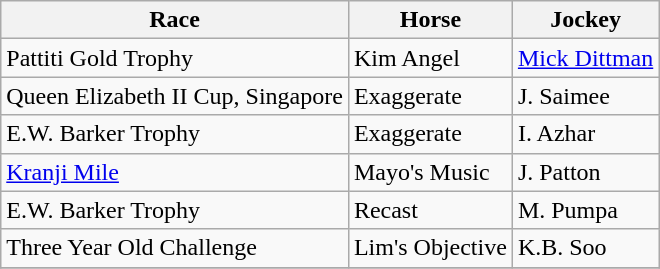<table class="wikitable">
<tr>
<th>Race</th>
<th>Horse</th>
<th>Jockey</th>
</tr>
<tr>
<td>Pattiti Gold Trophy</td>
<td>Kim Angel</td>
<td><a href='#'>Mick Dittman</a></td>
</tr>
<tr>
<td>Queen Elizabeth II Cup, Singapore</td>
<td>Exaggerate</td>
<td>J. Saimee</td>
</tr>
<tr>
<td>E.W. Barker Trophy</td>
<td>Exaggerate</td>
<td>I. Azhar</td>
</tr>
<tr>
<td><a href='#'>Kranji Mile</a></td>
<td>Mayo's Music</td>
<td>J. Patton</td>
</tr>
<tr>
<td>E.W. Barker Trophy</td>
<td>Recast</td>
<td>M. Pumpa</td>
</tr>
<tr>
<td>Three Year Old Challenge</td>
<td>Lim's Objective</td>
<td>K.B. Soo</td>
</tr>
<tr>
</tr>
</table>
